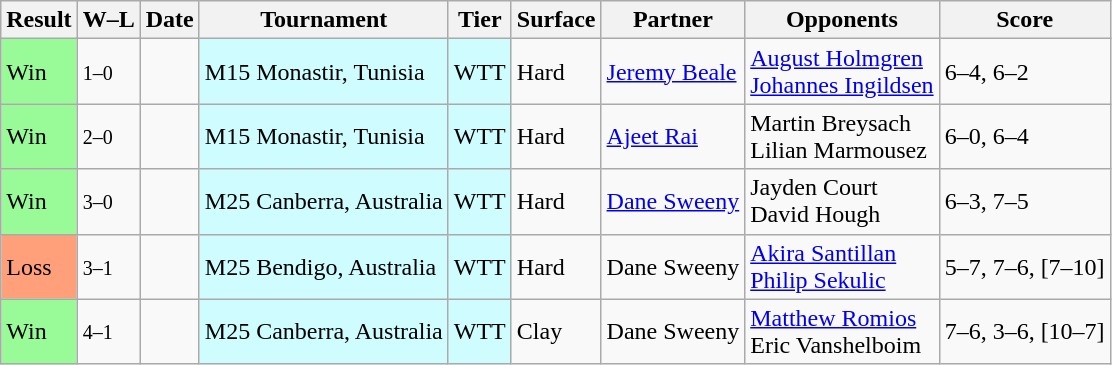<table class="sortable wikitable">
<tr>
<th>Result</th>
<th class="unsortable">W–L</th>
<th>Date</th>
<th>Tournament</th>
<th>Tier</th>
<th>Surface</th>
<th>Partner</th>
<th>Opponents</th>
<th class="unsortable">Score</th>
</tr>
<tr>
<td bgcolor=98FB98>Win</td>
<td><small>1–0</small></td>
<td></td>
<td style="background:#cffcff;">M15 Monastir, Tunisia</td>
<td style="background:#cffcff;">WTT</td>
<td>Hard</td>
<td> <a href='#'>Jeremy Beale</a></td>
<td> <a href='#'>August Holmgren</a> <br> <a href='#'>Johannes Ingildsen</a></td>
<td>6–4, 6–2</td>
</tr>
<tr>
<td bgcolor=98FB98>Win</td>
<td><small>2–0</small></td>
<td></td>
<td style="background:#cffcff;">M15 Monastir, Tunisia</td>
<td style="background:#cffcff;">WTT</td>
<td>Hard</td>
<td> <a href='#'>Ajeet Rai</a></td>
<td> Martin Breysach <br> Lilian Marmousez</td>
<td>6–0, 6–4</td>
</tr>
<tr>
<td bgcolor=98FB98>Win</td>
<td><small>3–0</small></td>
<td></td>
<td style="background:#cffcff;">M25 Canberra, Australia</td>
<td style="background:#cffcff;">WTT</td>
<td>Hard</td>
<td> <a href='#'>Dane Sweeny</a></td>
<td> Jayden Court <br> David Hough</td>
<td>6–3, 7–5</td>
</tr>
<tr>
<td bgcolor=FFA07A>Loss</td>
<td><small>3–1</small></td>
<td></td>
<td style="background:#cffcff;">M25 Bendigo, Australia</td>
<td style="background:#cffcff;">WTT</td>
<td>Hard</td>
<td> Dane Sweeny</td>
<td> <a href='#'>Akira Santillan</a> <br> <a href='#'>Philip Sekulic</a></td>
<td>5–7, 7–6, [7–10]</td>
</tr>
<tr>
<td bgcolor=98fb98>Win</td>
<td><small>4–1</small></td>
<td></td>
<td style="background:#cffcff;">M25 Canberra, Australia</td>
<td style="background:#cffcff;">WTT</td>
<td>Clay</td>
<td> Dane Sweeny</td>
<td> <a href='#'>Matthew Romios</a> <br> Eric Vanshelboim</td>
<td>7–6, 3–6, [10–7]</td>
</tr>
</table>
